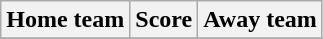<table class="wikitable" style="text-align: center">
<tr>
<th>Home team</th>
<th>Score</th>
<th>Away team</th>
</tr>
<tr>
</tr>
</table>
